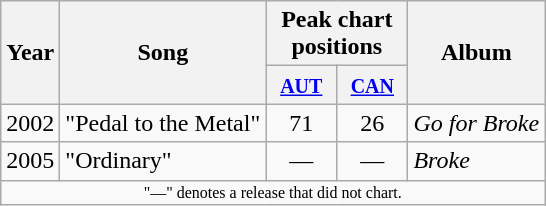<table class="wikitable">
<tr>
<th rowspan="2">Year</th>
<th rowspan="2">Song</th>
<th colspan="2">Peak chart positions</th>
<th rowspan="2">Album</th>
</tr>
<tr>
<th style="width:40px;"><small><a href='#'>AUT</a></small><br></th>
<th style="width:40px;"><small><a href='#'>CAN</a></small><br></th>
</tr>
<tr>
<td style="text-align:center;">2002</td>
<td>"Pedal to the Metal"</td>
<td style="text-align:center;">71</td>
<td style="text-align:center;">26</td>
<td><em>Go for Broke</em></td>
</tr>
<tr>
<td style="text-align:center;">2005</td>
<td>"Ordinary"</td>
<td style="text-align:center;">—</td>
<td style="text-align:center;">—</td>
<td><em>Broke</em></td>
</tr>
<tr>
<td colspan="8" style="text-align:center; font-size:8pt;">"—" denotes a release that did not chart.</td>
</tr>
</table>
